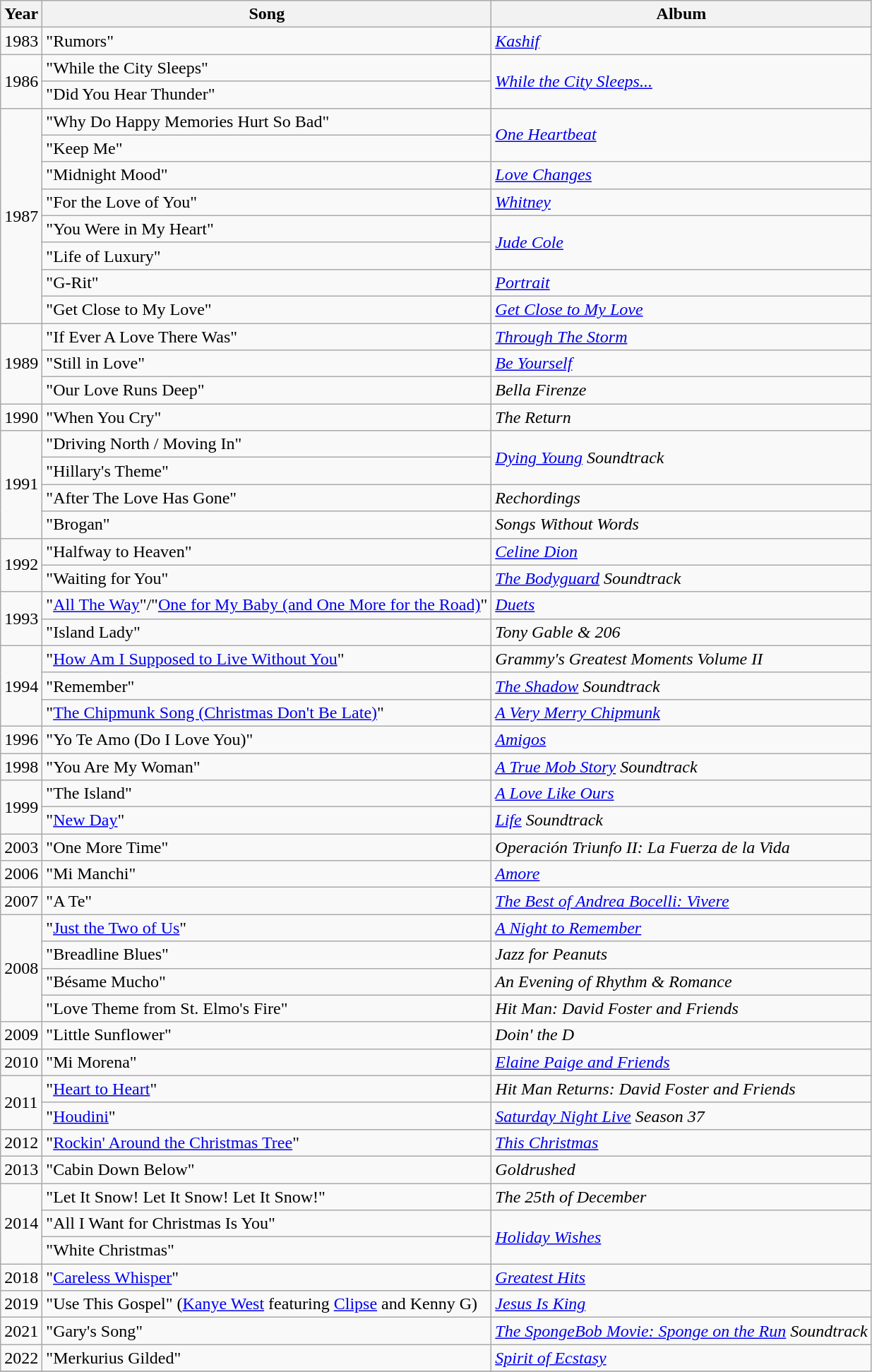<table class="wikitable">
<tr>
<th>Year</th>
<th>Song</th>
<th>Album</th>
</tr>
<tr>
<td>1983</td>
<td>"Rumors" </td>
<td><em><a href='#'>Kashif</a></em></td>
</tr>
<tr>
<td rowspan="2">1986</td>
<td>"While the City Sleeps" </td>
<td rowspan="2"><em><a href='#'>While the City Sleeps...</a></em></td>
</tr>
<tr>
<td>"Did You Hear Thunder" </td>
</tr>
<tr>
<td rowspan="8">1987</td>
<td>"Why Do Happy Memories Hurt So Bad" </td>
<td rowspan="2"><em><a href='#'>One Heartbeat</a></em></td>
</tr>
<tr>
<td>"Keep Me" </td>
</tr>
<tr>
<td>"Midnight Mood" </td>
<td><em><a href='#'>Love Changes</a></em></td>
</tr>
<tr>
<td>"For the Love of You" </td>
<td><em><a href='#'>Whitney</a></em></td>
</tr>
<tr>
<td>"You Were in My Heart" </td>
<td rowspan="2"><em><a href='#'>Jude Cole</a></em></td>
</tr>
<tr>
<td>"Life of Luxury" </td>
</tr>
<tr>
<td>"G-Rit" </td>
<td><em><a href='#'>Portrait</a></em></td>
</tr>
<tr>
<td>"Get Close to My Love" </td>
<td><em><a href='#'>Get Close to My Love</a></em></td>
</tr>
<tr>
<td rowspan="3">1989</td>
<td>"If Ever A Love There Was" </td>
<td><em><a href='#'>Through The Storm</a></em></td>
</tr>
<tr>
<td>"Still in Love" </td>
<td><em><a href='#'>Be Yourself</a></em></td>
</tr>
<tr>
<td>"Our Love Runs Deep" </td>
<td><em>Bella Firenze</em></td>
</tr>
<tr>
<td>1990</td>
<td>"When You Cry" </td>
<td><em>The Return</em></td>
</tr>
<tr>
<td rowspan="4">1991</td>
<td>"Driving North / Moving In"</td>
<td rowspan="2"><em><a href='#'>Dying Young</a> Soundtrack</em></td>
</tr>
<tr>
<td>"Hillary's Theme"</td>
</tr>
<tr>
<td>"After The Love Has Gone" </td>
<td><em>Rechordings</em></td>
</tr>
<tr>
<td>"Brogan" </td>
<td><em>Songs Without Words</em></td>
</tr>
<tr>
<td rowspan="2">1992</td>
<td>"Halfway to Heaven" </td>
<td><em><a href='#'>Celine Dion</a></em></td>
</tr>
<tr>
<td>"Waiting for You"</td>
<td><em><a href='#'>The Bodyguard</a> Soundtrack</em></td>
</tr>
<tr>
<td rowspan="2">1993</td>
<td>"<a href='#'>All The Way</a>"/"<a href='#'>One for My Baby (and One More for the Road)</a>" </td>
<td><em><a href='#'>Duets</a></em></td>
</tr>
<tr>
<td>"Island Lady" </td>
<td><em>Tony Gable & 206</em></td>
</tr>
<tr>
<td rowspan="3">1994</td>
<td>"<a href='#'>How Am I Supposed to Live Without You</a>" </td>
<td><em>Grammy's Greatest Moments Volume II</em></td>
</tr>
<tr>
<td>"Remember"</td>
<td><em><a href='#'>The Shadow</a> Soundtrack</em></td>
</tr>
<tr>
<td>"<a href='#'>The Chipmunk Song (Christmas Don't Be Late)</a>" </td>
<td><em><a href='#'>A Very Merry Chipmunk</a></em></td>
</tr>
<tr>
<td>1996</td>
<td>"Yo Te Amo (Do I Love You)" </td>
<td><em><a href='#'>Amigos</a></em></td>
</tr>
<tr>
<td>1998</td>
<td>"You Are My Woman" </td>
<td><em><a href='#'>A True Mob Story</a> Soundtrack</em></td>
</tr>
<tr>
<td rowspan="2">1999</td>
<td>"The Island" </td>
<td><em><a href='#'>A Love Like Ours</a></em></td>
</tr>
<tr>
<td>"<a href='#'>New Day</a>" </td>
<td><em><a href='#'>Life</a> Soundtrack</em></td>
</tr>
<tr>
<td>2003</td>
<td>"One More Time" </td>
<td><em>Operación Triunfo II: La Fuerza de la Vida</em></td>
</tr>
<tr>
<td>2006</td>
<td>"Mi Manchi" </td>
<td><em><a href='#'>Amore</a></em></td>
</tr>
<tr>
<td>2007</td>
<td>"A Te" </td>
<td><em><a href='#'>The Best of Andrea Bocelli: Vivere</a></em></td>
</tr>
<tr>
<td rowspan="4">2008</td>
<td>"<a href='#'>Just the Two of Us</a>" </td>
<td><em><a href='#'>A Night to Remember</a></em></td>
</tr>
<tr>
<td>"Breadline Blues" </td>
<td><em>Jazz for Peanuts</em></td>
</tr>
<tr>
<td>"Bésame Mucho" </td>
<td><em>An Evening of Rhythm & Romance</em></td>
</tr>
<tr>
<td>"Love Theme from St. Elmo's Fire" </td>
<td><em>Hit Man: David Foster and Friends</em></td>
</tr>
<tr>
<td>2009</td>
<td>"Little Sunflower" </td>
<td><em>Doin' the D</em></td>
</tr>
<tr>
<td>2010</td>
<td>"Mi Morena" </td>
<td><em><a href='#'>Elaine Paige and Friends</a></em></td>
</tr>
<tr>
<td rowspan="2">2011</td>
<td>"<a href='#'>Heart to Heart</a>" </td>
<td><em>Hit Man Returns: David Foster and Friends</em></td>
</tr>
<tr>
<td>"<a href='#'>Houdini</a>" </td>
<td><em><a href='#'>Saturday Night Live</a> Season 37</em></td>
</tr>
<tr>
<td>2012</td>
<td>"<a href='#'>Rockin' Around the Christmas Tree</a>" </td>
<td><em><a href='#'>This Christmas</a></em></td>
</tr>
<tr>
<td>2013</td>
<td>"Cabin Down Below" </td>
<td><em>Goldrushed</em></td>
</tr>
<tr>
<td rowspan="3">2014</td>
<td>"Let It Snow! Let It Snow! Let It Snow!" </td>
<td><em>The 25th of December</em></td>
</tr>
<tr>
<td>"All I Want for Christmas Is You" </td>
<td rowspan="2"><em><a href='#'>Holiday Wishes</a></em></td>
</tr>
<tr>
<td>"White Christmas" </td>
</tr>
<tr>
<td>2018</td>
<td>"<a href='#'>Careless Whisper</a>" </td>
<td><em><a href='#'>Greatest Hits</a></em></td>
</tr>
<tr>
<td>2019</td>
<td>"Use This Gospel" (<a href='#'>Kanye West</a> featuring <a href='#'>Clipse</a> and Kenny G)</td>
<td><em><a href='#'>Jesus Is King</a></em></td>
</tr>
<tr>
<td>2021</td>
<td>"Gary's Song"</td>
<td><em><a href='#'>The SpongeBob Movie: Sponge on the Run</a> Soundtrack</em></td>
</tr>
<tr>
<td>2022</td>
<td>"Merkurius Gilded" </td>
<td><em><a href='#'>Spirit of Ecstasy</a></em></td>
</tr>
<tr>
</tr>
</table>
